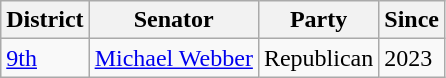<table class="wikitable">
<tr>
<th>District</th>
<th>Senator</th>
<th>Party</th>
<th>Since</th>
</tr>
<tr>
<td><a href='#'>9th</a></td>
<td><a href='#'>Michael Webber</a></td>
<td>Republican</td>
<td>2023</td>
</tr>
</table>
